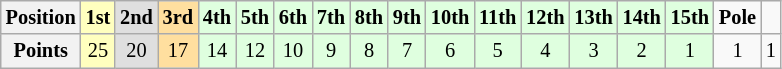<table class="wikitable" style="font-size: 85%;">
<tr>
<th>Position</th>
<td align="center" style="background-color:#ffffbf"><strong>1st</strong></td>
<td align="center" style="background-color:#dfdfdf"><strong>2nd</strong></td>
<td align="center" style="background-color:#ffdf9f"><strong>3rd</strong></td>
<td align="center" style="background-color:#dfffdf"><strong>4th</strong></td>
<td align="center" style="background-color:#dfffdf"><strong>5th</strong></td>
<td align="center" style="background-color:#dfffdf"><strong>6th</strong></td>
<td align="center" style="background-color:#dfffdf"><strong>7th</strong></td>
<td align="center" style="background-color:#dfffdf"><strong>8th</strong></td>
<td align="center" style="background-color:#dfffdf"><strong>9th</strong></td>
<td align="center" style="background-color:#dfffdf"><strong>10th</strong></td>
<td align="center" style="background-color:#dfffdf"><strong>11th</strong></td>
<td align="center" style="background-color:#dfffdf"><strong>12th</strong></td>
<td align="center" style="background-color:#dfffdf"><strong>13th</strong></td>
<td align="center" style="background-color:#dfffdf"><strong>14th</strong></td>
<td align="center" style="background-color:#dfffdf"><strong>15th</strong></td>
<td><strong>Pole</strong></td>
<td><strong></strong></td>
</tr>
<tr>
<th>Points</th>
<td align="center" style="background:#ffffbf">25</td>
<td align="center" style="background:#dfdfdf">20</td>
<td align="center" style="background:#ffdf9f">17</td>
<td align="center" style="background:#dfffdf">14</td>
<td align="center" style="background:#dfffdf">12</td>
<td align="center" style="background:#dfffdf">10</td>
<td align="center" style="background:#dfffdf">9</td>
<td align="center" style="background:#dfffdf">8</td>
<td align="center" style="background:#dfffdf">7</td>
<td align="center" style="background:#dfffdf">6</td>
<td align="center" style="background:#dfffdf">5</td>
<td align="center" style="background:#dfffdf">4</td>
<td align="center" style="background:#dfffdf">3</td>
<td align="center" style="background:#dfffdf">2</td>
<td align="center" style="background:#dfffdf">1</td>
<td align="center">1</td>
<td align="center">1</td>
</tr>
</table>
